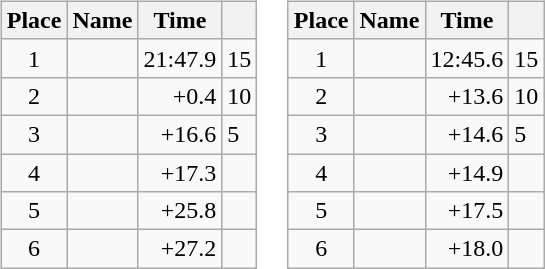<table border="0">
<tr>
<td valign="top"><br><table class="wikitable">
<tr>
<th>Place</th>
<th>Name</th>
<th>Time</th>
<th></th>
</tr>
<tr>
<td style="text-align:center;">1</td>
<td></td>
<td align="right">21:47.9</td>
<td>15</td>
</tr>
<tr>
<td style="text-align:center;">2</td>
<td></td>
<td align="right">+0.4</td>
<td>10</td>
</tr>
<tr>
<td style="text-align:center;">3</td>
<td></td>
<td align="right">+16.6</td>
<td>5</td>
</tr>
<tr>
<td style="text-align:center;">4</td>
<td></td>
<td align="right">+17.3</td>
<td></td>
</tr>
<tr>
<td style="text-align:center;">5</td>
<td></td>
<td align="right">+25.8</td>
<td></td>
</tr>
<tr>
<td style="text-align:center;">6</td>
<td></td>
<td align="right">+27.2</td>
<td></td>
</tr>
</table>
</td>
<td valign="top"><br><table class="wikitable">
<tr>
<th>Place</th>
<th>Name</th>
<th>Time</th>
<th></th>
</tr>
<tr>
<td style="text-align:center;">1</td>
<td></td>
<td align="right">12:45.6</td>
<td>15</td>
</tr>
<tr>
<td style="text-align:center;">2</td>
<td></td>
<td align="right">+13.6</td>
<td>10</td>
</tr>
<tr>
<td style="text-align:center;">3</td>
<td></td>
<td align="right">+14.6</td>
<td>5</td>
</tr>
<tr>
<td style="text-align:center;">4</td>
<td></td>
<td align="right">+14.9</td>
<td></td>
</tr>
<tr>
<td style="text-align:center;">5</td>
<td></td>
<td align="right">+17.5</td>
<td></td>
</tr>
<tr>
<td style="text-align:center;">6</td>
<td></td>
<td align="right">+18.0</td>
<td></td>
</tr>
</table>
</td>
</tr>
</table>
